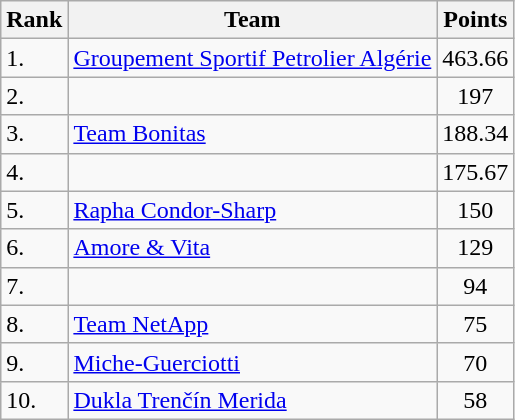<table class="wikitable sortable">
<tr>
<th>Rank</th>
<th>Team</th>
<th>Points</th>
</tr>
<tr>
<td>1.</td>
<td><a href='#'>Groupement Sportif Petrolier Algérie</a></td>
<td align=center>463.66</td>
</tr>
<tr>
<td>2.</td>
<td></td>
<td align=center>197</td>
</tr>
<tr>
<td>3.</td>
<td><a href='#'>Team Bonitas</a></td>
<td align=center>188.34</td>
</tr>
<tr>
<td>4.</td>
<td></td>
<td align=center>175.67</td>
</tr>
<tr>
<td>5.</td>
<td><a href='#'>Rapha Condor-Sharp</a></td>
<td align=center>150</td>
</tr>
<tr>
<td>6.</td>
<td><a href='#'>Amore & Vita</a></td>
<td align=center>129</td>
</tr>
<tr>
<td>7.</td>
<td></td>
<td align=center>94</td>
</tr>
<tr>
<td>8.</td>
<td><a href='#'>Team NetApp</a></td>
<td align=center>75</td>
</tr>
<tr>
<td>9.</td>
<td><a href='#'>Miche-Guerciotti</a></td>
<td align=center>70</td>
</tr>
<tr>
<td>10.</td>
<td><a href='#'>Dukla Trenčín Merida</a></td>
<td align=center>58</td>
</tr>
</table>
